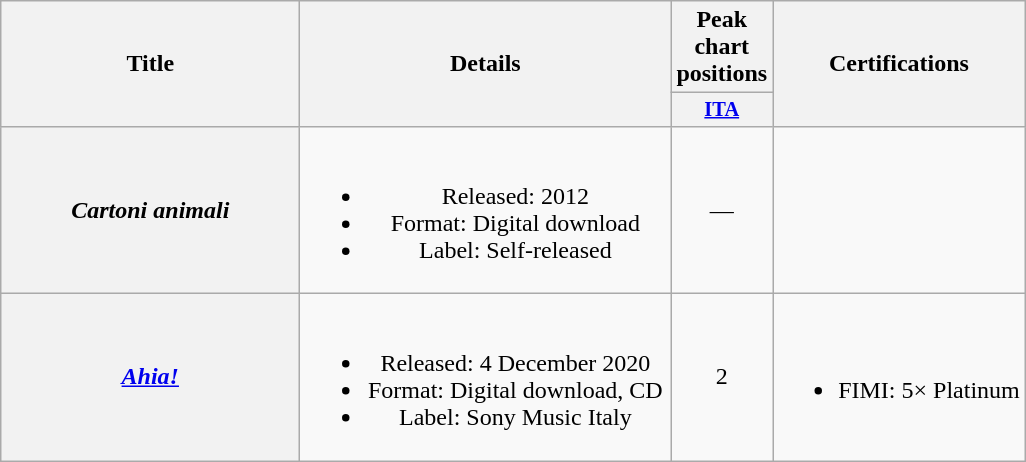<table class="wikitable plainrowheaders" style="text-align:center;">
<tr>
<th scope="col" rowspan="2" style="width:12em;">Title</th>
<th scope="col" rowspan="2" style="width:15em;">Details</th>
<th scope="col" colspan="1">Peak chart positions</th>
<th scope="col" rowspan="2">Certifications</th>
</tr>
<tr>
<th scope="col" style="width:3em;font-size:85%;"><a href='#'>ITA</a><br></th>
</tr>
<tr>
<th scope="row"><em>Cartoni animali</em></th>
<td><br><ul><li>Released: 2012</li><li>Format: Digital download</li><li>Label: Self-released</li></ul></td>
<td>―</td>
<td></td>
</tr>
<tr>
<th scope="row"><em><a href='#'>Ahia!</a></em></th>
<td><br><ul><li>Released: 4 December 2020</li><li>Format: Digital download, CD</li><li>Label: Sony Music Italy</li></ul></td>
<td>2</td>
<td><br><ul><li>FIMI: 5× Platinum</li></ul></td>
</tr>
</table>
